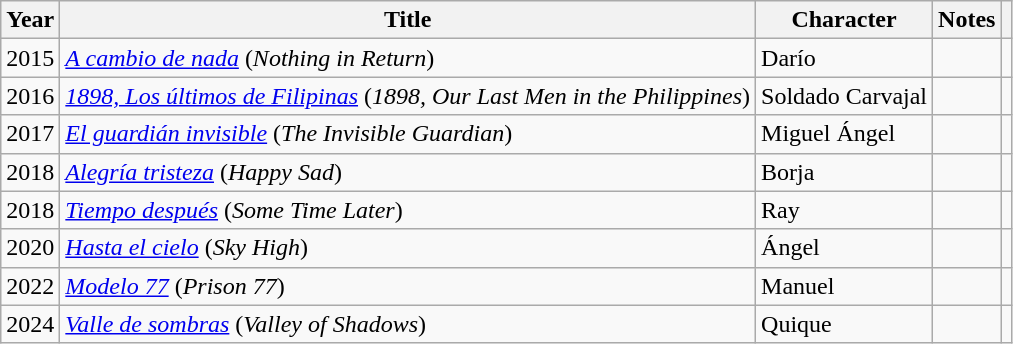<table class="wikitable">
<tr>
<th>Year</th>
<th>Title</th>
<th>Character</th>
<th>Notes</th>
<th></th>
</tr>
<tr>
<td align = "center">2015</td>
<td><em><a href='#'>A cambio de nada</a></em> (<em>Nothing in Return</em>)</td>
<td>Darío</td>
<td></td>
<td align = "center"></td>
</tr>
<tr>
<td align = "center">2016</td>
<td><em><a href='#'>1898, Los últimos de Filipinas</a></em> (<em>1898, Our Last Men in the Philippines</em>)</td>
<td>Soldado Carvajal</td>
<td></td>
<td align = "center"></td>
</tr>
<tr>
<td align = "center">2017</td>
<td><em><a href='#'>El guardián invisible</a></em> (<em>The Invisible Guardian</em>)</td>
<td>Miguel Ángel</td>
<td></td>
<td align = "center"></td>
</tr>
<tr>
<td align = "center">2018</td>
<td><em><a href='#'>Alegría tristeza</a></em> (<em>Happy Sad</em>)</td>
<td>Borja</td>
<td></td>
<td></td>
</tr>
<tr>
<td align = "center">2018</td>
<td><em><a href='#'>Tiempo después</a></em> (<em>Some Time Later</em>)</td>
<td>Ray</td>
<td></td>
<td></td>
</tr>
<tr>
<td align = "center">2020</td>
<td><em><a href='#'>Hasta el cielo</a></em> (<em>Sky High</em>)</td>
<td>Ángel</td>
<td></td>
<td align = "center"></td>
</tr>
<tr>
<td align = "center">2022</td>
<td><em><a href='#'>Modelo 77</a></em> (<em>Prison 77</em>)</td>
<td>Manuel</td>
<td></td>
<td align = "center"></td>
</tr>
<tr>
<td align ="center">2024</td>
<td><em><a href='#'>Valle de sombras</a></em> (<em>Valley of Shadows</em>)</td>
<td>Quique</td>
<td></td>
<td align = "center"></td>
</tr>
</table>
